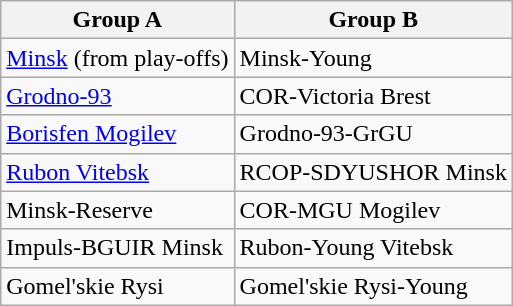<table class="wikitable">
<tr>
<th>Group A</th>
<th>Group B</th>
</tr>
<tr>
<td><a href='#'>Minsk</a> (from play-offs)</td>
<td>Minsk-Young</td>
</tr>
<tr>
<td><a href='#'>Grodno-93</a></td>
<td>COR-Victoria Brest</td>
</tr>
<tr>
<td><a href='#'>Borisfen Mogilev</a></td>
<td>Grodno-93-GrGU</td>
</tr>
<tr>
<td><a href='#'>Rubon Vitebsk</a></td>
<td>RCOP-SDYUSHOR Minsk</td>
</tr>
<tr>
<td>Minsk-Reserve</td>
<td>COR-MGU Mogilev</td>
</tr>
<tr>
<td>Impuls-BGUIR Minsk</td>
<td>Rubon-Young Vitebsk</td>
</tr>
<tr>
<td>Gomel'skie Rysi</td>
<td>Gomel'skie Rysi-Young</td>
</tr>
</table>
